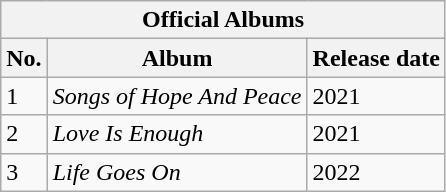<table class="wikitable">
<tr style="text-align:center;">
<th colspan="3">Official Albums</th>
</tr>
<tr style="text-align:center;">
<th>No.</th>
<th>Album</th>
<th>Release date</th>
</tr>
<tr>
<td>1</td>
<td><em>Songs of Hope And Peace</em></td>
<td>2021</td>
</tr>
<tr>
<td>2</td>
<td><em>Love Is Enough</em></td>
<td>2021</td>
</tr>
<tr>
<td>3</td>
<td><em>Life Goes On</em></td>
<td>2022</td>
</tr>
</table>
